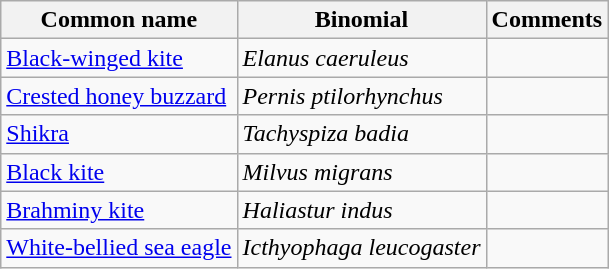<table class="wikitable">
<tr>
<th>Common name</th>
<th>Binomial</th>
<th>Comments</th>
</tr>
<tr>
<td><a href='#'>Black-winged kite</a></td>
<td><em>Elanus caeruleus</em></td>
<td></td>
</tr>
<tr>
<td><a href='#'>Crested honey buzzard</a></td>
<td><em>Pernis ptilorhynchus</em></td>
<td></td>
</tr>
<tr>
<td><a href='#'>Shikra</a></td>
<td><em>Tachyspiza badia</em></td>
<td></td>
</tr>
<tr>
<td><a href='#'>Black kite</a></td>
<td><em>Milvus migrans</em></td>
<td></td>
</tr>
<tr>
<td><a href='#'>Brahminy kite</a></td>
<td><em>Haliastur indus</em></td>
<td></td>
</tr>
<tr>
<td><a href='#'>White-bellied sea eagle</a></td>
<td><em>Icthyophaga leucogaster</em></td>
<td></td>
</tr>
</table>
